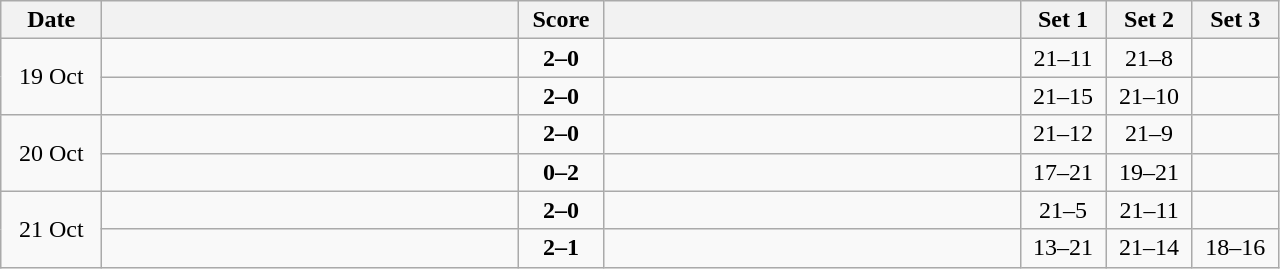<table class="wikitable" style="text-align: center;">
<tr>
<th width="60">Date</th>
<th align="right" width="270"></th>
<th width="50">Score</th>
<th align="left" width="270"></th>
<th width="50">Set 1</th>
<th width="50">Set 2</th>
<th width="50">Set 3</th>
</tr>
<tr>
<td rowspan=2>19 Oct</td>
<td align=left><strong></strong></td>
<td align=center><strong>2–0</strong></td>
<td align=left></td>
<td>21–11</td>
<td>21–8</td>
<td></td>
</tr>
<tr>
<td align=left><strong></strong></td>
<td align=center><strong>2–0</strong></td>
<td align=left></td>
<td>21–15</td>
<td>21–10</td>
<td></td>
</tr>
<tr>
<td rowspan=2>20 Oct</td>
<td align=left><strong></strong></td>
<td align=center><strong>2–0</strong></td>
<td align=left></td>
<td>21–12</td>
<td>21–9</td>
<td></td>
</tr>
<tr>
<td align=left></td>
<td align=center><strong>0–2</strong></td>
<td align=left><strong></strong></td>
<td>17–21</td>
<td>19–21</td>
<td></td>
</tr>
<tr>
<td rowspan=2>21 Oct</td>
<td align=left><strong></strong></td>
<td align=center><strong>2–0</strong></td>
<td align=left></td>
<td>21–5</td>
<td>21–11</td>
<td></td>
</tr>
<tr>
<td align=left><strong></strong></td>
<td align=center><strong>2–1</strong></td>
<td align=left></td>
<td>13–21</td>
<td>21–14</td>
<td>18–16</td>
</tr>
</table>
